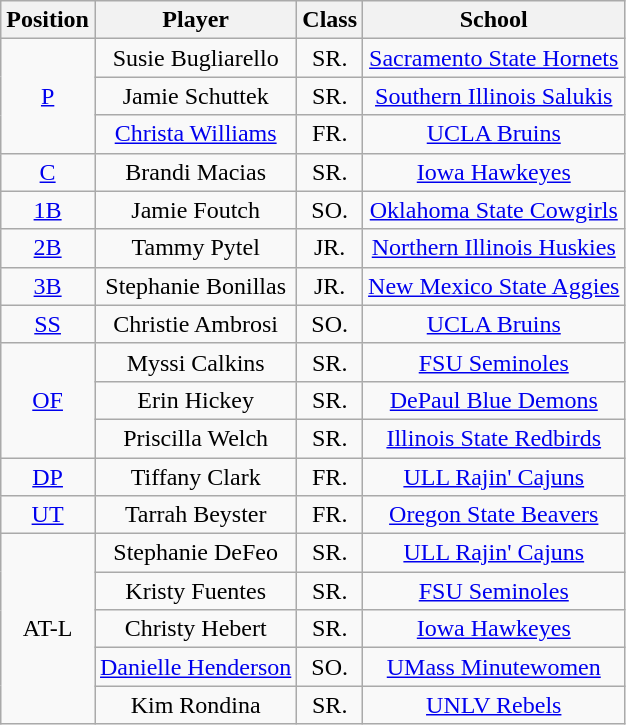<table class="wikitable">
<tr align=center>
<th>Position</th>
<th>Player</th>
<th>Class</th>
<th>School</th>
</tr>
<tr align=center>
<td rowspan=3><a href='#'>P</a></td>
<td>Susie Bugliarello</td>
<td>SR.</td>
<td><a href='#'>Sacramento State Hornets</a></td>
</tr>
<tr align=center>
<td>Jamie Schuttek</td>
<td>SR.</td>
<td><a href='#'>Southern Illinois Salukis</a></td>
</tr>
<tr align=center>
<td><a href='#'>Christa Williams</a></td>
<td>FR.</td>
<td><a href='#'>UCLA Bruins</a></td>
</tr>
<tr align=center>
<td rowspan=1><a href='#'>C</a></td>
<td>Brandi Macias</td>
<td>SR.</td>
<td><a href='#'>Iowa Hawkeyes</a></td>
</tr>
<tr align=center>
<td rowspan=1><a href='#'>1B</a></td>
<td>Jamie Foutch</td>
<td>SO.</td>
<td><a href='#'>Oklahoma State Cowgirls</a></td>
</tr>
<tr align=center>
<td rowspan=1><a href='#'>2B</a></td>
<td>Tammy Pytel</td>
<td>JR.</td>
<td><a href='#'>Northern Illinois Huskies</a></td>
</tr>
<tr align=center>
<td rowspan=1><a href='#'>3B</a></td>
<td>Stephanie Bonillas</td>
<td>JR.</td>
<td><a href='#'>New Mexico State Aggies</a></td>
</tr>
<tr align=center>
<td rowspan=1><a href='#'>SS</a></td>
<td>Christie Ambrosi</td>
<td>SO.</td>
<td><a href='#'>UCLA Bruins</a></td>
</tr>
<tr align=center>
<td rowspan=3><a href='#'>OF</a></td>
<td>Myssi Calkins</td>
<td>SR.</td>
<td><a href='#'>FSU Seminoles</a></td>
</tr>
<tr align=center>
<td>Erin Hickey</td>
<td>SR.</td>
<td><a href='#'>DePaul Blue Demons</a></td>
</tr>
<tr align=center>
<td>Priscilla Welch</td>
<td>SR.</td>
<td><a href='#'>Illinois State Redbirds</a></td>
</tr>
<tr align=center>
<td rowspan=1><a href='#'>DP</a></td>
<td>Tiffany Clark</td>
<td>FR.</td>
<td><a href='#'>ULL Rajin' Cajuns</a></td>
</tr>
<tr align=center>
<td rowspan=1><a href='#'>UT</a></td>
<td>Tarrah Beyster</td>
<td>FR.</td>
<td><a href='#'>Oregon State Beavers</a></td>
</tr>
<tr align=center>
<td rowspan=5>AT-L</td>
<td>Stephanie DeFeo</td>
<td>SR.</td>
<td><a href='#'>ULL Rajin' Cajuns</a></td>
</tr>
<tr align=center>
<td>Kristy Fuentes</td>
<td>SR.</td>
<td><a href='#'>FSU Seminoles</a></td>
</tr>
<tr align=center>
<td>Christy Hebert</td>
<td>SR.</td>
<td><a href='#'>Iowa Hawkeyes</a></td>
</tr>
<tr align=center>
<td><a href='#'>Danielle Henderson</a></td>
<td>SO.</td>
<td><a href='#'>UMass Minutewomen</a></td>
</tr>
<tr align=center>
<td>Kim Rondina</td>
<td>SR.</td>
<td><a href='#'>UNLV Rebels</a></td>
</tr>
</table>
